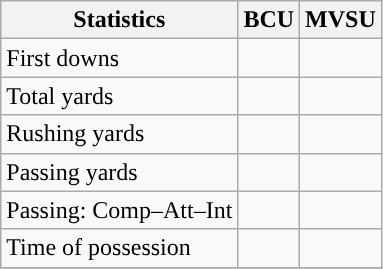<table class="wikitable" style="float: left;">
<tr>
<th>Statistics</th>
<th>BCU</th>
<th>MVSU</th>
</tr>
<tr>
<td>First downs</td>
<td></td>
<td></td>
</tr>
<tr>
<td>Total yards</td>
<td></td>
<td></td>
</tr>
<tr>
<td>Rushing yards</td>
<td></td>
<td></td>
</tr>
<tr>
<td>Passing yards</td>
<td></td>
<td></td>
</tr>
<tr>
<td>Passing: Comp–Att–Int</td>
<td></td>
<td></td>
</tr>
<tr>
<td>Time of possession</td>
<td></td>
<td></td>
</tr>
<tr>
</tr>
</table>
